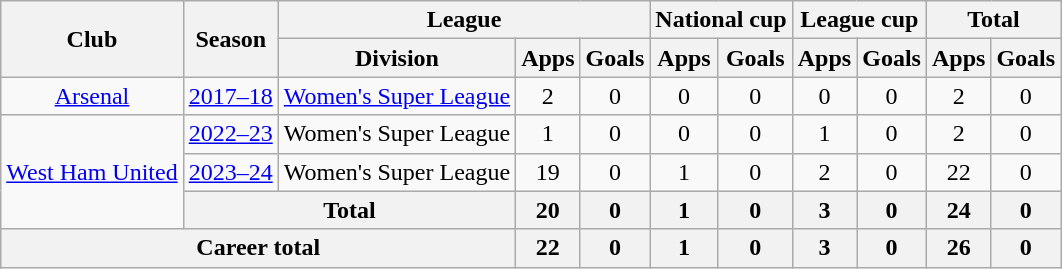<table class="wikitable" style="text-align:center">
<tr>
<th rowspan="2">Club</th>
<th rowspan="2">Season</th>
<th colspan="3">League</th>
<th colspan="2">National cup</th>
<th colspan="2">League cup</th>
<th colspan="2">Total</th>
</tr>
<tr>
<th>Division</th>
<th>Apps</th>
<th>Goals</th>
<th>Apps</th>
<th>Goals</th>
<th>Apps</th>
<th>Goals</th>
<th>Apps</th>
<th>Goals</th>
</tr>
<tr>
<td><a href='#'>Arsenal</a></td>
<td><a href='#'>2017–18</a></td>
<td><a href='#'>Women's Super League</a></td>
<td>2</td>
<td>0</td>
<td>0</td>
<td>0</td>
<td>0</td>
<td>0</td>
<td>2</td>
<td>0</td>
</tr>
<tr>
<td rowspan="3"><a href='#'>West Ham United</a></td>
<td><a href='#'>2022–23</a></td>
<td>Women's Super League</td>
<td>1</td>
<td>0</td>
<td>0</td>
<td>0</td>
<td>1</td>
<td>0</td>
<td>2</td>
<td>0</td>
</tr>
<tr>
<td><a href='#'>2023–24</a></td>
<td>Women's Super League</td>
<td>19</td>
<td>0</td>
<td>1</td>
<td>0</td>
<td>2</td>
<td>0</td>
<td>22</td>
<td>0</td>
</tr>
<tr>
<th colspan="2">Total</th>
<th>20</th>
<th>0</th>
<th>1</th>
<th>0</th>
<th>3</th>
<th>0</th>
<th>24</th>
<th>0</th>
</tr>
<tr>
<th colspan="3">Career total</th>
<th>22</th>
<th>0</th>
<th>1</th>
<th>0</th>
<th>3</th>
<th>0</th>
<th>26</th>
<th>0</th>
</tr>
</table>
